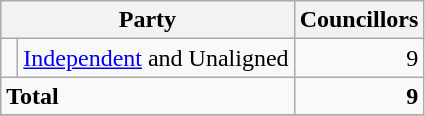<table class="wikitable">
<tr>
<th colspan="2">Party</th>
<th>Councillors</th>
</tr>
<tr>
<td> </td>
<td><a href='#'>Independent</a> and Unaligned</td>
<td align=right>9</td>
</tr>
<tr>
<td colspan=2><strong>Total</strong></td>
<td align=right><strong>9</strong></td>
</tr>
<tr>
</tr>
</table>
